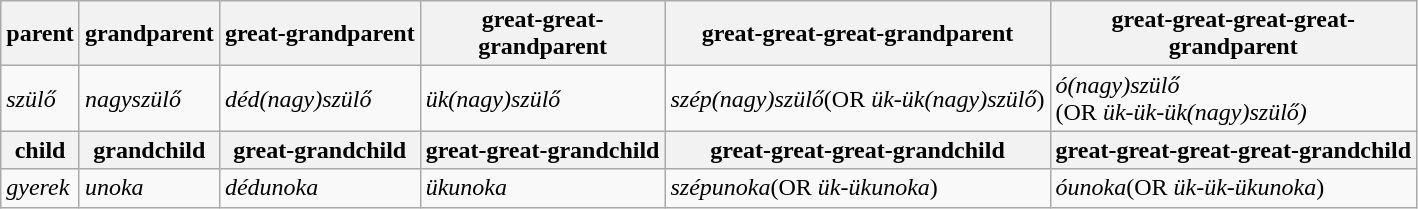<table class="wikitable">
<tr>
<th>parent</th>
<th>grandparent</th>
<th>great-grandparent</th>
<th>great-great-<br>grandparent</th>
<th>great-great-great-grandparent</th>
<th>great-great-great-great-<br>grandparent</th>
</tr>
<tr>
<td><em>szülő</em></td>
<td><em>nagyszülő</em></td>
<td><em>déd(nagy)szülő</em></td>
<td><em>ük(nagy)szülő</em></td>
<td><em>szép(nagy)szülő</em>(OR <em>ük-ük(nagy)szülő</em>)</td>
<td><em>ó(nagy)szülő</em><br>(OR <em>ük-ük-ük(nagy)szülő)</em></td>
</tr>
<tr>
<th>child</th>
<th>grandchild</th>
<th>great-grandchild</th>
<th>great-great-grandchild</th>
<th>great-great-great-grandchild</th>
<th>great-great-great-great-grandchild</th>
</tr>
<tr>
<td><em>gyerek</em></td>
<td><em>unoka</em></td>
<td><em>dédunoka</em></td>
<td><em>ükunoka</em></td>
<td><em>szépunoka</em>(OR <em>ük-ükunoka</em>)</td>
<td><em>óunoka</em>(OR <em>ük-ük-ükunoka</em>)</td>
</tr>
</table>
